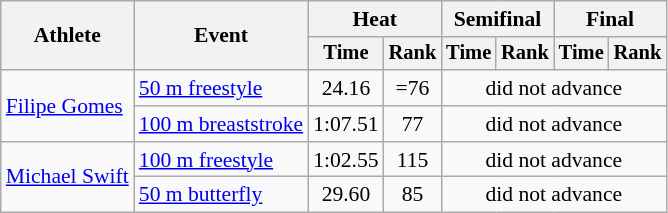<table class="wikitable" style="text-align:center; font-size:90%">
<tr>
<th rowspan="2">Athlete</th>
<th rowspan="2">Event</th>
<th colspan="2">Heat</th>
<th colspan="2">Semifinal</th>
<th colspan="2">Final</th>
</tr>
<tr style="font-size:95%">
<th>Time</th>
<th>Rank</th>
<th>Time</th>
<th>Rank</th>
<th>Time</th>
<th>Rank</th>
</tr>
<tr>
<td align=left rowspan=2><a href='#'>Filipe Gomes</a></td>
<td align=left><a href='#'>50 m freestyle</a></td>
<td>24.16</td>
<td>=76</td>
<td colspan=4>did not advance</td>
</tr>
<tr>
<td align=left><a href='#'>100 m breaststroke</a></td>
<td>1:07.51</td>
<td>77</td>
<td colspan=4>did not advance</td>
</tr>
<tr>
<td align=left rowspan=2><a href='#'>Michael Swift</a></td>
<td align=left><a href='#'>100 m freestyle</a></td>
<td>1:02.55</td>
<td>115</td>
<td colspan=4>did not advance</td>
</tr>
<tr>
<td align=left><a href='#'>50 m butterfly</a></td>
<td>29.60</td>
<td>85</td>
<td colspan=4>did not advance</td>
</tr>
</table>
